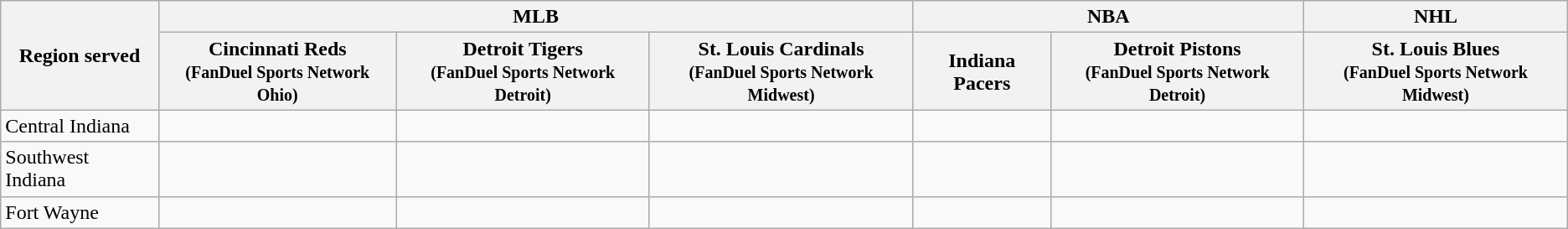<table class="wikitable">
<tr>
<th rowspan="2">Region served</th>
<th colspan="3">MLB</th>
<th colspan="2">NBA</th>
<th>NHL</th>
</tr>
<tr>
<th>Cincinnati Reds<br><small>(FanDuel Sports Network Ohio)</small></th>
<th>Detroit Tigers<br><small>(FanDuel Sports Network Detroit)</small></th>
<th>St. Louis Cardinals<br><small>(FanDuel Sports Network Midwest)</small></th>
<th>Indiana Pacers</th>
<th>Detroit Pistons<br><small>(FanDuel Sports Network Detroit)</small></th>
<th>St. Louis Blues<br><small>(FanDuel Sports Network Midwest)</small></th>
</tr>
<tr>
<td>Central Indiana</td>
<td></td>
<td></td>
<td></td>
<td></td>
<td></td>
<td></td>
</tr>
<tr>
<td>Southwest Indiana</td>
<td></td>
<td></td>
<td></td>
<td></td>
<td></td>
<td></td>
</tr>
<tr>
<td>Fort Wayne</td>
<td></td>
<td></td>
<td></td>
<td></td>
<td></td>
<td></td>
</tr>
</table>
